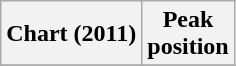<table class="wikitable plainrowheaders" style="text-align:center">
<tr>
<th scope="col">Chart (2011)</th>
<th scope="col">Peak<br>position</th>
</tr>
<tr>
</tr>
</table>
